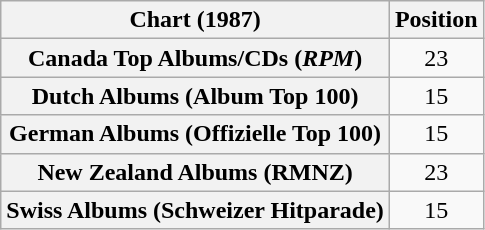<table class="wikitable sortable plainrowheaders" style="text-align:center">
<tr>
<th scope="col">Chart (1987)</th>
<th scope="col">Position</th>
</tr>
<tr>
<th scope="row">Canada Top Albums/CDs (<em>RPM</em>)</th>
<td>23</td>
</tr>
<tr>
<th scope="row">Dutch Albums (Album Top 100)</th>
<td>15</td>
</tr>
<tr>
<th scope="row">German Albums (Offizielle Top 100)</th>
<td>15</td>
</tr>
<tr>
<th scope="row">New Zealand Albums (RMNZ)</th>
<td>23</td>
</tr>
<tr>
<th scope="row">Swiss Albums (Schweizer Hitparade)</th>
<td>15</td>
</tr>
</table>
